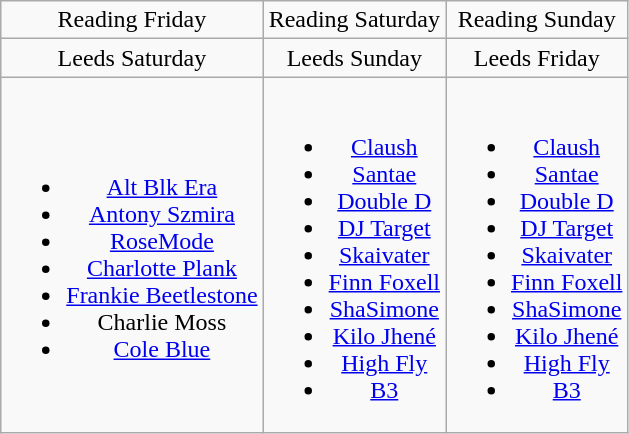<table class="wikitable" style="text-align:center;">
<tr>
<td>Reading Friday</td>
<td>Reading Saturday</td>
<td>Reading Sunday</td>
</tr>
<tr>
<td>Leeds Saturday</td>
<td>Leeds Sunday</td>
<td>Leeds Friday</td>
</tr>
<tr>
<td><br><ul><li><a href='#'>Alt Blk Era</a></li><li><a href='#'>Antony Szmira</a></li><li><a href='#'>RoseMode</a></li><li><a href='#'>Charlotte Plank</a></li><li><a href='#'>Frankie Beetlestone</a></li><li>Charlie Moss</li><li><a href='#'>Cole Blue</a></li></ul></td>
<td><br><ul><li><a href='#'>Claush</a></li><li><a href='#'>Santae</a></li><li><a href='#'>Double D</a></li><li><a href='#'>DJ Target</a></li><li><a href='#'>Skaivater</a></li><li><a href='#'>Finn Foxell</a></li><li><a href='#'>ShaSimone</a></li><li><a href='#'>Kilo Jhené</a></li><li><a href='#'>High Fly</a></li><li><a href='#'>B3</a></li></ul></td>
<td><br><ul><li><a href='#'>Claush</a></li><li><a href='#'>Santae</a></li><li><a href='#'>Double D</a></li><li><a href='#'>DJ Target</a></li><li><a href='#'>Skaivater</a></li><li><a href='#'>Finn Foxell</a></li><li><a href='#'>ShaSimone</a></li><li><a href='#'>Kilo Jhené</a></li><li><a href='#'>High Fly</a></li><li><a href='#'>B3</a></li></ul></td>
</tr>
</table>
